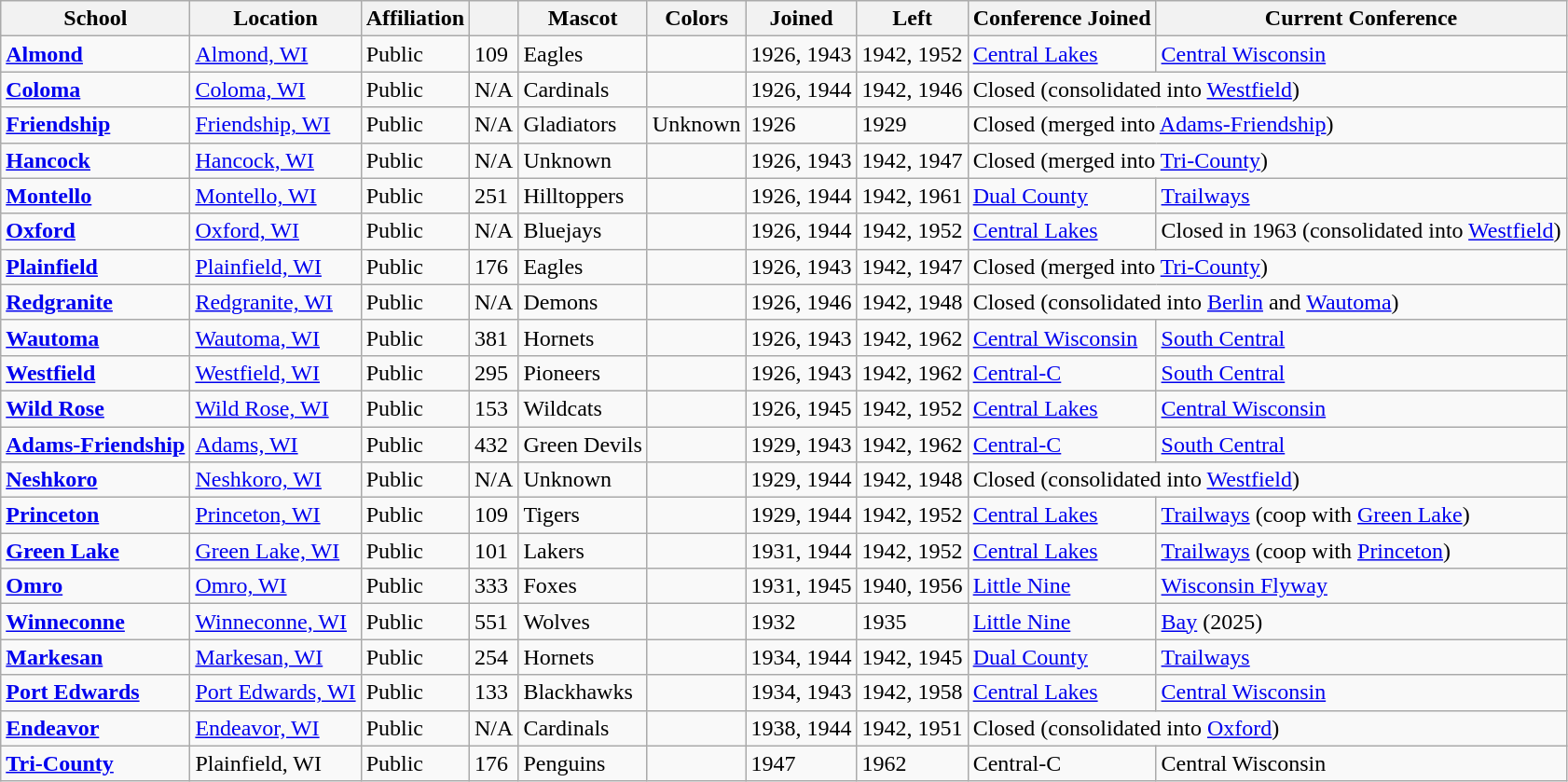<table class="wikitable sortable">
<tr>
<th>School</th>
<th>Location</th>
<th>Affiliation</th>
<th></th>
<th>Mascot</th>
<th>Colors</th>
<th>Joined</th>
<th>Left</th>
<th>Conference Joined</th>
<th>Current Conference</th>
</tr>
<tr>
<td><a href='#'><strong>Almond</strong></a></td>
<td><a href='#'>Almond, WI</a></td>
<td>Public</td>
<td>109</td>
<td>Eagles</td>
<td> </td>
<td>1926, 1943</td>
<td>1942, 1952</td>
<td><a href='#'>Central Lakes</a></td>
<td><a href='#'>Central Wisconsin</a></td>
</tr>
<tr>
<td><a href='#'><strong>Coloma</strong></a></td>
<td><a href='#'>Coloma, WI</a></td>
<td>Public</td>
<td>N/A</td>
<td>Cardinals</td>
<td> </td>
<td>1926, 1944</td>
<td>1942, 1946</td>
<td colspan="2">Closed (consolidated into <a href='#'>Westfield</a>)</td>
</tr>
<tr>
<td><strong><a href='#'>Friendship</a></strong></td>
<td><a href='#'>Friendship, WI</a></td>
<td>Public</td>
<td>N/A</td>
<td>Gladiators</td>
<td>Unknown</td>
<td>1926</td>
<td>1929</td>
<td colspan="2">Closed (merged into <a href='#'>Adams-Friendship</a>)</td>
</tr>
<tr>
<td><a href='#'><strong>Hancock</strong></a></td>
<td><a href='#'>Hancock, WI</a></td>
<td>Public</td>
<td>N/A</td>
<td>Unknown</td>
<td> </td>
<td>1926, 1943</td>
<td>1942, 1947</td>
<td colspan="2">Closed (merged into <a href='#'>Tri-County</a>)</td>
</tr>
<tr>
<td><a href='#'><strong>Montello</strong></a></td>
<td><a href='#'>Montello, WI</a></td>
<td>Public</td>
<td>251</td>
<td>Hilltoppers</td>
<td> </td>
<td>1926, 1944</td>
<td>1942, 1961</td>
<td><a href='#'>Dual County</a></td>
<td><a href='#'>Trailways</a></td>
</tr>
<tr>
<td><a href='#'><strong>Oxford</strong></a></td>
<td><a href='#'>Oxford, WI</a></td>
<td>Public</td>
<td>N/A</td>
<td>Bluejays</td>
<td> </td>
<td>1926, 1944</td>
<td>1942, 1952</td>
<td><a href='#'>Central Lakes</a></td>
<td>Closed in 1963 (consolidated into <a href='#'>Westfield</a>)</td>
</tr>
<tr>
<td><strong><a href='#'>Plainfield</a></strong></td>
<td><a href='#'>Plainfield, WI</a></td>
<td>Public</td>
<td>176</td>
<td>Eagles</td>
<td> </td>
<td>1926, 1943</td>
<td>1942, 1947</td>
<td colspan="2">Closed (merged into <a href='#'>Tri-County</a>)</td>
</tr>
<tr>
<td><a href='#'><strong>Redgranite</strong></a></td>
<td><a href='#'>Redgranite, WI</a></td>
<td>Public</td>
<td>N/A</td>
<td>Demons</td>
<td> </td>
<td>1926, 1946</td>
<td>1942, 1948</td>
<td colspan="2">Closed (consolidated into  <a href='#'>Berlin</a> and <a href='#'>Wautoma</a>)</td>
</tr>
<tr>
<td><a href='#'><strong>Wautoma</strong></a></td>
<td><a href='#'>Wautoma, WI</a></td>
<td>Public</td>
<td>381</td>
<td>Hornets</td>
<td> </td>
<td>1926, 1943</td>
<td>1942, 1962</td>
<td><a href='#'>Central Wisconsin</a></td>
<td><a href='#'>South Central</a></td>
</tr>
<tr>
<td><a href='#'><strong>Westfield</strong></a></td>
<td><a href='#'>Westfield, WI</a></td>
<td>Public</td>
<td>295</td>
<td>Pioneers</td>
<td> </td>
<td>1926, 1943</td>
<td>1942, 1962</td>
<td><a href='#'>Central-C</a></td>
<td><a href='#'>South Central</a></td>
</tr>
<tr>
<td><a href='#'><strong>Wild Rose</strong></a></td>
<td><a href='#'>Wild Rose, WI</a></td>
<td>Public</td>
<td>153</td>
<td>Wildcats</td>
<td> </td>
<td>1926, 1945</td>
<td>1942, 1952</td>
<td><a href='#'>Central Lakes</a></td>
<td><a href='#'>Central Wisconsin</a></td>
</tr>
<tr>
<td><a href='#'><strong>Adams-Friendship</strong></a></td>
<td><a href='#'>Adams, WI</a></td>
<td>Public</td>
<td>432</td>
<td>Green Devils</td>
<td> </td>
<td>1929, 1943</td>
<td>1942, 1962</td>
<td><a href='#'>Central-C</a></td>
<td><a href='#'>South Central</a></td>
</tr>
<tr>
<td><a href='#'><strong>Neshkoro</strong></a></td>
<td><a href='#'>Neshkoro, WI</a></td>
<td>Public</td>
<td>N/A</td>
<td>Unknown</td>
<td> </td>
<td>1929, 1944</td>
<td>1942, 1948</td>
<td colspan="2">Closed (consolidated into <a href='#'>Westfield</a>)</td>
</tr>
<tr>
<td><a href='#'><strong>Princeton</strong></a></td>
<td><a href='#'>Princeton, WI</a></td>
<td>Public</td>
<td>109</td>
<td>Tigers</td>
<td> </td>
<td>1929, 1944</td>
<td>1942, 1952</td>
<td><a href='#'>Central Lakes</a></td>
<td><a href='#'>Trailways</a> (coop with <a href='#'>Green Lake</a>)</td>
</tr>
<tr>
<td><a href='#'><strong>Green Lake</strong></a></td>
<td><a href='#'>Green Lake, WI</a></td>
<td>Public</td>
<td>101</td>
<td>Lakers</td>
<td> </td>
<td>1931, 1944</td>
<td>1942, 1952</td>
<td><a href='#'>Central Lakes</a></td>
<td><a href='#'>Trailways</a> (coop with <a href='#'>Princeton</a>)</td>
</tr>
<tr>
<td><a href='#'><strong>Omro</strong></a></td>
<td><a href='#'>Omro, WI</a></td>
<td>Public</td>
<td>333</td>
<td>Foxes</td>
<td> </td>
<td>1931, 1945</td>
<td>1940, 1956</td>
<td><a href='#'>Little Nine</a></td>
<td><a href='#'>Wisconsin Flyway</a></td>
</tr>
<tr>
<td><a href='#'><strong>Winneconne</strong></a></td>
<td><a href='#'>Winneconne, WI</a></td>
<td>Public</td>
<td>551</td>
<td>Wolves</td>
<td> </td>
<td>1932</td>
<td>1935</td>
<td><a href='#'>Little Nine</a></td>
<td><a href='#'>Bay</a> (2025)</td>
</tr>
<tr>
<td><a href='#'><strong>Markesan</strong></a></td>
<td><a href='#'>Markesan, WI</a></td>
<td>Public</td>
<td>254</td>
<td>Hornets</td>
<td> </td>
<td>1934, 1944</td>
<td>1942, 1945</td>
<td><a href='#'>Dual County</a></td>
<td><a href='#'>Trailways</a></td>
</tr>
<tr>
<td><a href='#'><strong>Port Edwards</strong></a></td>
<td><a href='#'>Port Edwards, WI</a></td>
<td>Public</td>
<td>133</td>
<td>Blackhawks</td>
<td> </td>
<td>1934, 1943</td>
<td>1942, 1958</td>
<td><a href='#'>Central Lakes</a></td>
<td><a href='#'>Central Wisconsin</a></td>
</tr>
<tr>
<td><a href='#'><strong>Endeavor</strong></a></td>
<td><a href='#'>Endeavor, WI</a></td>
<td>Public</td>
<td>N/A</td>
<td>Cardinals</td>
<td> </td>
<td>1938, 1944</td>
<td>1942, 1951</td>
<td colspan="2">Closed (consolidated into <a href='#'>Oxford</a>)</td>
</tr>
<tr>
<td><strong><a href='#'>Tri-County</a></strong></td>
<td>Plainfield, WI</td>
<td>Public</td>
<td>176</td>
<td>Penguins</td>
<td> </td>
<td>1947</td>
<td>1962</td>
<td>Central-C</td>
<td>Central Wisconsin</td>
</tr>
</table>
